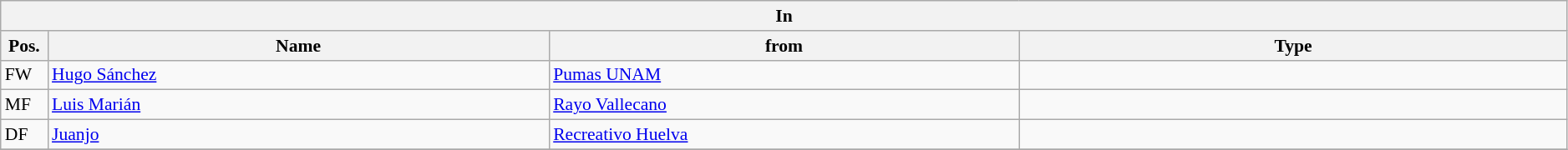<table class="wikitable" style="font-size:90%;width:99%;">
<tr>
<th colspan="4">In</th>
</tr>
<tr>
<th width=3%>Pos.</th>
<th width=32%>Name</th>
<th width=30%>from</th>
<th width=35%>Type</th>
</tr>
<tr>
<td>FW</td>
<td><a href='#'>Hugo Sánchez</a></td>
<td><a href='#'>Pumas UNAM</a></td>
<td></td>
</tr>
<tr>
<td>MF</td>
<td><a href='#'>Luis Marián</a></td>
<td><a href='#'>Rayo Vallecano</a></td>
<td></td>
</tr>
<tr>
<td>DF</td>
<td><a href='#'>Juanjo</a></td>
<td><a href='#'>Recreativo Huelva</a></td>
<td></td>
</tr>
<tr>
</tr>
</table>
